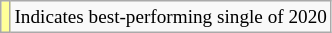<table class="wikitable" style="font-size:80%;">
<tr>
<td style="background-color:#FFFF99"></td>
<td>Indicates best-performing single of 2020</td>
</tr>
</table>
